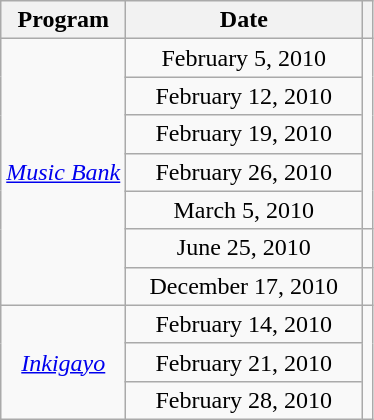<table class="wikitable plainrowheaders" style="text-align:center;">
<tr>
<th>Program</th>
<th width="150">Date</th>
<th></th>
</tr>
<tr>
<td rowspan="7"><a href='#'><em>Music Bank</em></a></td>
<td>February 5, 2010</td>
<td rowspan="5"></td>
</tr>
<tr>
<td>February 12, 2010</td>
</tr>
<tr>
<td>February 19, 2010</td>
</tr>
<tr>
<td>February 26, 2010</td>
</tr>
<tr>
<td>March 5, 2010</td>
</tr>
<tr>
<td>June 25, 2010</td>
<td></td>
</tr>
<tr>
<td>December 17, 2010</td>
<td></td>
</tr>
<tr>
<td rowspan="3"><em><a href='#'>Inkigayo</a></em></td>
<td>February 14, 2010</td>
<td rowspan="3"></td>
</tr>
<tr>
<td>February 21, 2010</td>
</tr>
<tr>
<td>February 28, 2010</td>
</tr>
</table>
